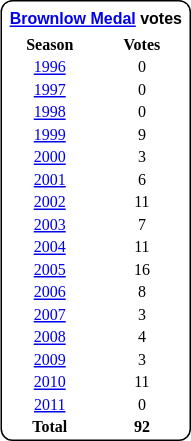<table style="margin-right: 4px; margin-top: 8px; float: right; border: 1px #000000 solid; border-radius: 8px; background: #FFFFFF; font-family: Verdana; font-size: 8pt; text-align: center;">
<tr style="background:#FFFFFF;">
<td colspan=2; style="padding: 3px; margin-bottom: -3px; margin-top: 2px; font-family: Arial; background:#FFFFFF;"><strong><a href='#'>Brownlow Medal</a> votes</strong></td>
</tr>
<tr>
<th width=50%>Season</th>
<th width=50%>Votes</th>
</tr>
<tr>
<td><a href='#'>1996</a></td>
<td>0</td>
</tr>
<tr>
<td><a href='#'>1997</a></td>
<td>0</td>
</tr>
<tr>
<td><a href='#'>1998</a></td>
<td>0</td>
</tr>
<tr>
<td><a href='#'>1999</a></td>
<td>9</td>
</tr>
<tr>
<td><a href='#'>2000</a></td>
<td>3</td>
</tr>
<tr>
<td><a href='#'>2001</a></td>
<td>6</td>
</tr>
<tr>
<td><a href='#'>2002</a></td>
<td>11</td>
</tr>
<tr>
<td><a href='#'>2003</a></td>
<td>7</td>
</tr>
<tr>
<td><a href='#'>2004</a></td>
<td>11</td>
</tr>
<tr>
<td><a href='#'>2005</a></td>
<td>16</td>
</tr>
<tr>
<td><a href='#'>2006</a></td>
<td>8</td>
</tr>
<tr>
<td><a href='#'>2007</a></td>
<td>3</td>
</tr>
<tr>
<td><a href='#'>2008</a></td>
<td>4</td>
</tr>
<tr>
<td><a href='#'>2009</a></td>
<td>3</td>
</tr>
<tr>
<td><a href='#'>2010</a></td>
<td>11</td>
</tr>
<tr>
<td><a href='#'>2011</a></td>
<td>0</td>
</tr>
<tr>
<td><strong>Total</strong></td>
<td><strong>92</strong><br></td>
</tr>
</table>
